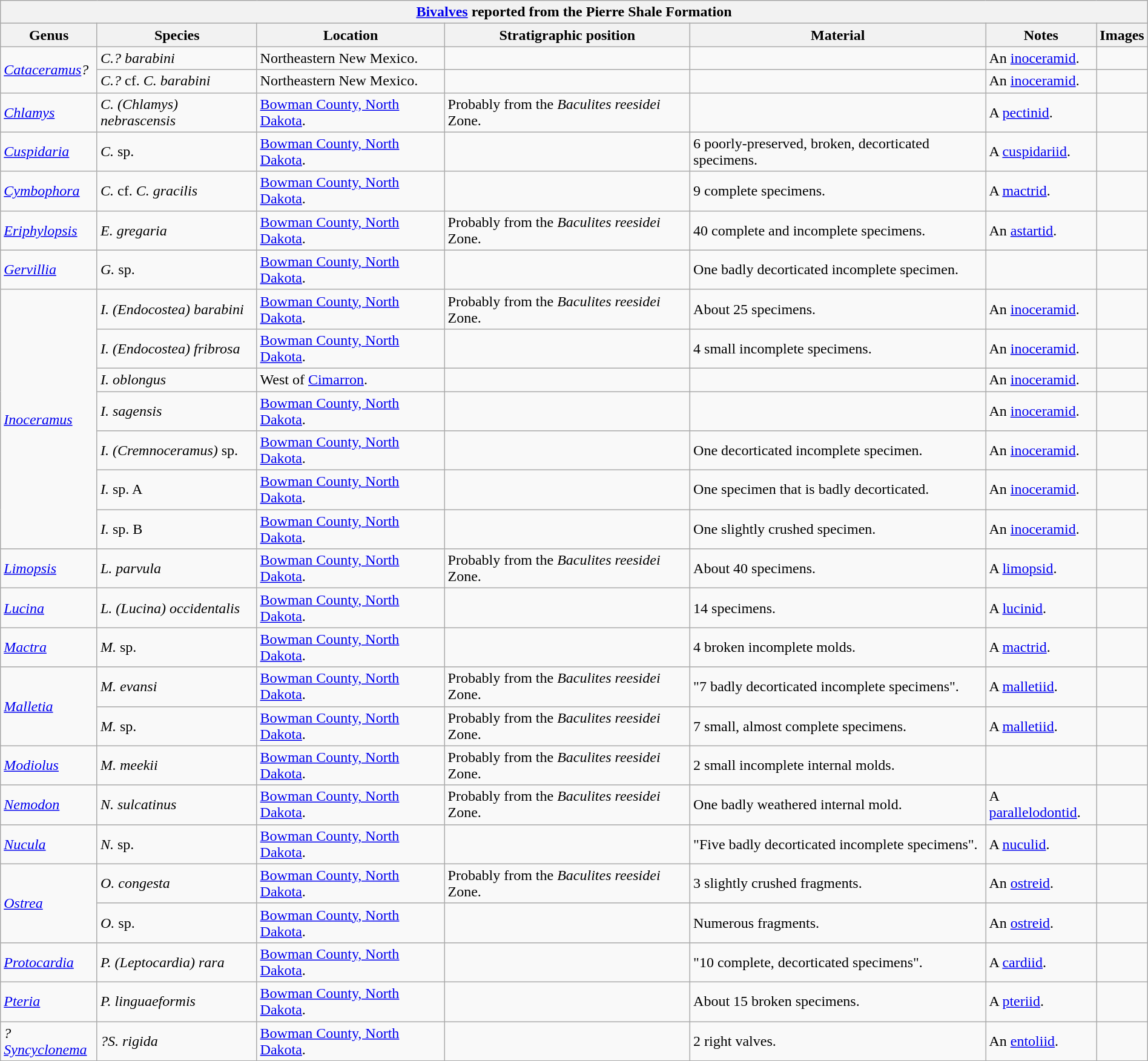<table class="wikitable" align="center" width="100%">
<tr>
<th colspan="7" align="center"><strong><a href='#'>Bivalves</a> reported from the Pierre Shale Formation</strong></th>
</tr>
<tr>
<th>Genus</th>
<th>Species</th>
<th>Location</th>
<th><strong>Stratigraphic position</strong></th>
<th><strong>Material</strong></th>
<th>Notes</th>
<th>Images</th>
</tr>
<tr>
<td rowspan=2><em><a href='#'>Cataceramus</a>?</em></td>
<td><em>C.? barabini</em></td>
<td>Northeastern New Mexico.</td>
<td></td>
<td></td>
<td>An <a href='#'>inoceramid</a>.</td>
<td></td>
</tr>
<tr>
<td><em>C.?</em> cf. <em>C. barabini</em></td>
<td>Northeastern New Mexico.</td>
<td></td>
<td></td>
<td>An <a href='#'>inoceramid</a>.</td>
<td></td>
</tr>
<tr>
<td><em><a href='#'>Chlamys</a></em></td>
<td><em>C. (Chlamys) nebrascensis</em></td>
<td><a href='#'>Bowman County, North Dakota</a>.</td>
<td>Probably from the <em>Baculites reesidei</em> Zone.</td>
<td></td>
<td>A <a href='#'>pectinid</a>.</td>
<td></td>
</tr>
<tr>
<td><em><a href='#'>Cuspidaria</a></em></td>
<td><em>C.</em> sp.</td>
<td><a href='#'>Bowman County, North Dakota</a>.</td>
<td></td>
<td>6 poorly-preserved, broken, decorticated specimens.</td>
<td>A <a href='#'>cuspidariid</a>.</td>
<td></td>
</tr>
<tr>
<td><em><a href='#'>Cymbophora</a></em></td>
<td><em>C.</em> cf. <em>C. gracilis</em></td>
<td><a href='#'>Bowman County, North Dakota</a>.</td>
<td></td>
<td>9 complete specimens.</td>
<td>A <a href='#'>mactrid</a>.</td>
<td></td>
</tr>
<tr>
<td><em><a href='#'>Eriphylopsis</a></em></td>
<td><em>E. gregaria</em></td>
<td><a href='#'>Bowman County, North Dakota</a>.</td>
<td>Probably from the <em>Baculites reesidei</em> Zone.</td>
<td>40 complete and incomplete specimens.</td>
<td>An <a href='#'>astartid</a>.</td>
<td></td>
</tr>
<tr>
<td><em><a href='#'>Gervillia</a></em></td>
<td><em>G.</em> sp.</td>
<td><a href='#'>Bowman County, North Dakota</a>.</td>
<td></td>
<td>One badly decorticated incomplete specimen.</td>
<td></td>
<td></td>
</tr>
<tr>
<td rowspan="7"><em><a href='#'>Inoceramus</a></em></td>
<td><em>I. (Endocostea) barabini</em></td>
<td><a href='#'>Bowman County, North Dakota</a>.</td>
<td>Probably from the <em>Baculites reesidei</em> Zone.</td>
<td>About 25 specimens.</td>
<td>An <a href='#'>inoceramid</a>.</td>
<td></td>
</tr>
<tr>
<td><em>I. (Endocostea) fribrosa</em></td>
<td><a href='#'>Bowman County, North Dakota</a>.</td>
<td></td>
<td>4 small incomplete specimens.</td>
<td>An <a href='#'>inoceramid</a>.</td>
<td></td>
</tr>
<tr>
<td><em>I. oblongus</em></td>
<td>West of <a href='#'>Cimarron</a>.</td>
<td></td>
<td></td>
<td>An <a href='#'>inoceramid</a>.</td>
<td></td>
</tr>
<tr>
<td><em>I. sagensis</em></td>
<td><a href='#'>Bowman County, North Dakota</a>.</td>
<td></td>
<td></td>
<td>An <a href='#'>inoceramid</a>.</td>
<td></td>
</tr>
<tr>
<td><em>I. (Cremnoceramus)</em> sp.</td>
<td><a href='#'>Bowman County, North Dakota</a>.</td>
<td></td>
<td>One decorticated incomplete specimen.</td>
<td>An <a href='#'>inoceramid</a>.</td>
<td></td>
</tr>
<tr>
<td><em>I.</em> sp. A</td>
<td><a href='#'>Bowman County, North Dakota</a>.</td>
<td></td>
<td>One specimen that is badly decorticated.</td>
<td>An <a href='#'>inoceramid</a>.</td>
<td></td>
</tr>
<tr>
<td><em>I.</em> sp. B</td>
<td><a href='#'>Bowman County, North Dakota</a>.</td>
<td></td>
<td>One slightly crushed specimen.</td>
<td>An <a href='#'>inoceramid</a>.</td>
<td></td>
</tr>
<tr>
<td><em><a href='#'>Limopsis</a></em></td>
<td><em>L. parvula</em></td>
<td><a href='#'>Bowman County, North Dakota</a>.</td>
<td>Probably from the <em>Baculites reesidei</em> Zone.</td>
<td>About 40 specimens.</td>
<td>A <a href='#'>limopsid</a>.</td>
<td></td>
</tr>
<tr>
<td><em><a href='#'>Lucina</a></em></td>
<td><em>L. (Lucina) occidentalis</em></td>
<td><a href='#'>Bowman County, North Dakota</a>.</td>
<td></td>
<td>14 specimens.</td>
<td>A <a href='#'>lucinid</a>.</td>
<td></td>
</tr>
<tr>
<td><em><a href='#'>Mactra</a></em></td>
<td><em>M.</em> sp.</td>
<td><a href='#'>Bowman County, North Dakota</a>.</td>
<td></td>
<td>4 broken incomplete molds.</td>
<td>A <a href='#'>mactrid</a>.</td>
<td></td>
</tr>
<tr>
<td rowspan="2"><em><a href='#'>Malletia</a></em></td>
<td><em>M. evansi</em></td>
<td><a href='#'>Bowman County, North Dakota</a>.</td>
<td>Probably from the <em>Baculites reesidei</em> Zone.</td>
<td>"7 badly decorticated incomplete specimens".</td>
<td>A <a href='#'>malletiid</a>.</td>
<td></td>
</tr>
<tr>
<td><em>M.</em> sp.</td>
<td><a href='#'>Bowman County, North Dakota</a>.</td>
<td>Probably from the <em>Baculites reesidei</em> Zone.</td>
<td>7 small, almost complete specimens.</td>
<td>A <a href='#'>malletiid</a>.</td>
<td></td>
</tr>
<tr>
<td><em><a href='#'>Modiolus</a></em></td>
<td><em>M. meekii</em></td>
<td><a href='#'>Bowman County, North Dakota</a>.</td>
<td>Probably from the <em>Baculites reesidei</em> Zone.</td>
<td>2 small incomplete internal molds.</td>
<td></td>
<td></td>
</tr>
<tr>
<td><em><a href='#'>Nemodon</a></em></td>
<td><em>N. sulcatinus</em></td>
<td><a href='#'>Bowman County, North Dakota</a>.</td>
<td>Probably from the <em>Baculites reesidei</em> Zone.</td>
<td>One badly weathered internal mold.</td>
<td>A <a href='#'>parallelodontid</a>.</td>
<td></td>
</tr>
<tr>
<td><em><a href='#'>Nucula</a></em></td>
<td><em>N.</em> sp.</td>
<td><a href='#'>Bowman County, North Dakota</a>.</td>
<td></td>
<td>"Five badly decorticated incomplete specimens".</td>
<td>A <a href='#'>nuculid</a>.</td>
<td></td>
</tr>
<tr>
<td rowspan="2"><em><a href='#'>Ostrea</a></em></td>
<td><em>O. congesta</em></td>
<td><a href='#'>Bowman County, North Dakota</a>.</td>
<td>Probably from the <em>Baculites reesidei</em> Zone.</td>
<td>3 slightly crushed fragments.</td>
<td>An <a href='#'>ostreid</a>.</td>
<td></td>
</tr>
<tr>
<td><em>O.</em> sp.</td>
<td><a href='#'>Bowman County, North Dakota</a>.</td>
<td></td>
<td>Numerous fragments.</td>
<td>An <a href='#'>ostreid</a>.</td>
<td></td>
</tr>
<tr>
<td><em><a href='#'>Protocardia</a></em></td>
<td><em>P. (Leptocardia) rara</em></td>
<td><a href='#'>Bowman County, North Dakota</a>.</td>
<td></td>
<td>"10 complete, decorticated specimens".</td>
<td>A <a href='#'>cardiid</a>.</td>
<td></td>
</tr>
<tr>
<td><em><a href='#'>Pteria</a></em></td>
<td><em>P. linguaeformis</em></td>
<td><a href='#'>Bowman County, North Dakota</a>.</td>
<td></td>
<td>About 15 broken specimens.</td>
<td>A <a href='#'>pteriid</a>.</td>
<td></td>
</tr>
<tr>
<td><em>?<a href='#'>Syncyclonema</a></em></td>
<td><em>?S. rigida</em></td>
<td><a href='#'>Bowman County, North Dakota</a>.</td>
<td></td>
<td>2 right valves.</td>
<td>An <a href='#'>entoliid</a>.</td>
<td></td>
</tr>
<tr>
</tr>
</table>
